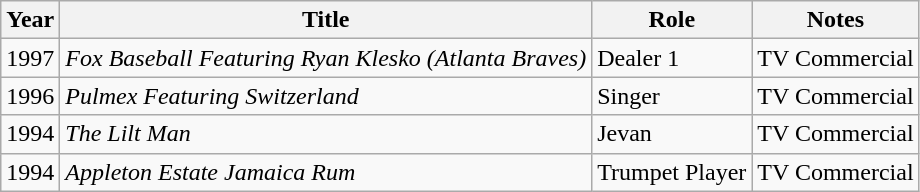<table class="wikitable sortable">
<tr>
<th>Year</th>
<th>Title</th>
<th>Role</th>
<th class="unsortable">Notes</th>
</tr>
<tr>
<td>1997</td>
<td><em>Fox Baseball Featuring Ryan Klesko (Atlanta Braves)</em></td>
<td>Dealer 1</td>
<td>TV Commercial</td>
</tr>
<tr>
<td>1996</td>
<td><em>Pulmex Featuring Switzerland</em></td>
<td>Singer</td>
<td>TV Commercial</td>
</tr>
<tr>
<td>1994</td>
<td><em>The Lilt Man</em></td>
<td>Jevan</td>
<td>TV Commercial</td>
</tr>
<tr>
<td>1994</td>
<td><em>Appleton Estate Jamaica Rum</em></td>
<td>Trumpet Player</td>
<td>TV Commercial</td>
</tr>
</table>
